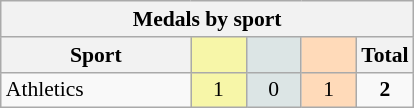<table class="wikitable" style="font-size:90%; text-align:center;">
<tr>
<th colspan="5">Medals by sport</th>
</tr>
<tr>
<th width="120">Sport</th>
<th scope="col" width="30" style="background:#F7F6A8;"></th>
<th scope="col" width="30" style="background:#DCE5E5;"></th>
<th scope="col" width="30" style="background:#FFDAB9;"></th>
<th width="30">Total</th>
</tr>
<tr>
<td align="left">Athletics</td>
<td style="background:#F7F6A8;">1</td>
<td style="background:#DCE5E5;">0</td>
<td style="background:#FFDAB9;">1</td>
<td><strong>2</strong></td>
</tr>
</table>
